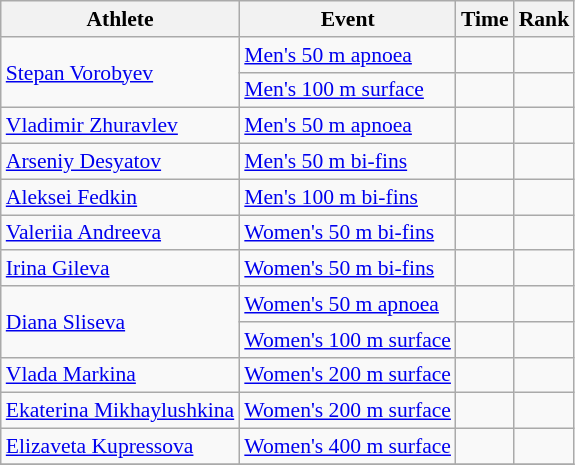<table class=wikitable style=font-size:90%;text-align:center>
<tr>
<th>Athlete</th>
<th>Event</th>
<th>Time</th>
<th>Rank</th>
</tr>
<tr>
<td rowspan="2" align="left"><a href='#'>Stepan Vorobyev</a></td>
<td align=left><a href='#'>Men's 50 m apnoea</a></td>
<td></td>
<td></td>
</tr>
<tr>
<td align=left><a href='#'>Men's 100 m surface</a></td>
<td></td>
<td></td>
</tr>
<tr>
<td align=left><a href='#'>Vladimir Zhuravlev</a></td>
<td align=left><a href='#'>Men's 50 m apnoea</a></td>
<td></td>
<td></td>
</tr>
<tr>
<td align=left><a href='#'>Arseniy Desyatov</a></td>
<td align=left><a href='#'>Men's 50 m bi-fins</a></td>
<td></td>
<td></td>
</tr>
<tr>
<td align=left><a href='#'>Aleksei Fedkin</a></td>
<td align=left><a href='#'>Men's 100 m bi-fins</a></td>
<td></td>
<td></td>
</tr>
<tr>
<td align=left><a href='#'>Valeriia Andreeva</a></td>
<td align=left><a href='#'>Women's 50 m bi-fins</a></td>
<td></td>
<td></td>
</tr>
<tr>
<td align=left><a href='#'>Irina Gileva</a></td>
<td align=left><a href='#'>Women's 50 m bi-fins</a></td>
<td></td>
<td></td>
</tr>
<tr>
<td rowspan="2" align="left"><a href='#'>Diana Sliseva</a></td>
<td align=left><a href='#'>Women's 50 m apnoea</a></td>
<td></td>
<td></td>
</tr>
<tr>
<td align=left><a href='#'>Women's 100 m surface</a></td>
<td></td>
<td></td>
</tr>
<tr>
<td align=left><a href='#'>Vlada Markina</a></td>
<td align=left><a href='#'>Women's 200 m surface</a></td>
<td></td>
<td></td>
</tr>
<tr>
<td align=left><a href='#'>Ekaterina Mikhaylushkina</a></td>
<td align=left><a href='#'>Women's 200 m surface</a></td>
<td></td>
<td></td>
</tr>
<tr>
<td align=left><a href='#'>Elizaveta Kupressova</a></td>
<td align=left><a href='#'>Women's 400 m surface</a></td>
<td></td>
<td></td>
</tr>
<tr>
</tr>
</table>
